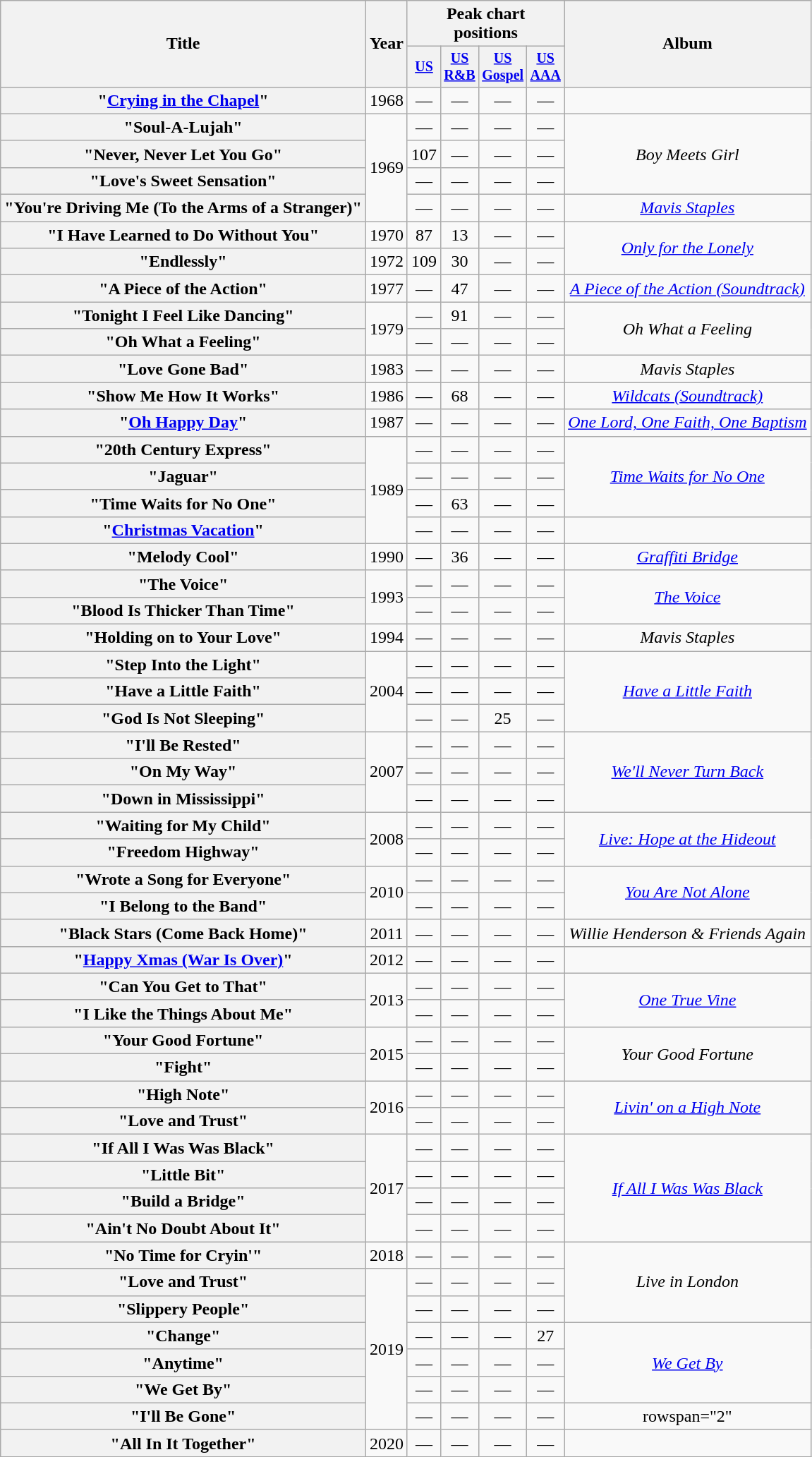<table class="wikitable plainrowheaders" style="text-align:center;">
<tr>
<th rowspan = "2">Title</th>
<th rowspan = "2">Year</th>
<th colspan = "4">Peak chart<br>positions</th>
<th rowspan = "2">Album</th>
</tr>
<tr style="font-size:smaller;">
<th><a href='#'>US</a><br></th>
<th><a href='#'>US<br>R&B</a><br></th>
<th><a href='#'>US<br>Gospel</a><br></th>
<th><a href='#'>US<br>AAA</a><br></th>
</tr>
<tr>
<th scope = "row">"<a href='#'>Crying in the Chapel</a>" </th>
<td>1968</td>
<td>—</td>
<td>—</td>
<td>—</td>
<td>—</td>
<td></td>
</tr>
<tr>
<th scope = "row">"Soul-A-Lujah" </th>
<td rowspan = "4">1969</td>
<td>—</td>
<td>—</td>
<td>—</td>
<td>—</td>
<td rowspan = "3"><em>Boy Meets Girl</em></td>
</tr>
<tr>
<th scope = "row">"Never, Never Let You Go" </th>
<td>107</td>
<td>—</td>
<td>—</td>
<td>—</td>
</tr>
<tr>
<th scope = "row">"Love's Sweet Sensation" </th>
<td>—</td>
<td>—</td>
<td>—</td>
<td>—</td>
</tr>
<tr>
<th scope = "row">"You're Driving Me (To the Arms of a Stranger)"</th>
<td>—</td>
<td>—</td>
<td>—</td>
<td>—</td>
<td><em><a href='#'>Mavis Staples</a></em></td>
</tr>
<tr>
<th scope = "row">"I Have Learned to Do Without You"</th>
<td>1970</td>
<td>87</td>
<td>13</td>
<td>—</td>
<td>—</td>
<td rowspan = "2"><em><a href='#'>Only for the Lonely</a></em></td>
</tr>
<tr>
<th scope = "row">"Endlessly"</th>
<td>1972</td>
<td>109</td>
<td>30</td>
<td>—</td>
<td>—</td>
</tr>
<tr>
<th scope = "row">"A Piece of the Action"</th>
<td>1977</td>
<td>—</td>
<td>47</td>
<td>—</td>
<td>—</td>
<td><em><a href='#'>A Piece of the Action (Soundtrack)</a></em></td>
</tr>
<tr>
<th scope = "row">"Tonight I Feel Like Dancing"</th>
<td rowspan = "2">1979</td>
<td>—</td>
<td>91</td>
<td>—</td>
<td>—</td>
<td rowspan = "2"><em>Oh What a Feeling</em></td>
</tr>
<tr>
<th scope = "row">"Oh What a Feeling"</th>
<td>—</td>
<td>—</td>
<td>—</td>
<td>—</td>
</tr>
<tr>
<th scope = "row">"Love Gone Bad"</th>
<td>1983</td>
<td>—</td>
<td>—</td>
<td>—</td>
<td>—</td>
<td><em>Mavis Staples</em></td>
</tr>
<tr>
<th scope = "row">"Show Me How It Works"</th>
<td>1986</td>
<td>—</td>
<td>68</td>
<td>—</td>
<td>—</td>
<td><em><a href='#'>Wildcats (Soundtrack)</a></em></td>
</tr>
<tr>
<th scope = "row">"<a href='#'>Oh Happy Day</a>" </th>
<td>1987</td>
<td>—</td>
<td>—</td>
<td>—</td>
<td>—</td>
<td><em><a href='#'>One Lord, One Faith, One Baptism</a></em></td>
</tr>
<tr>
<th scope = "row">"20th Century Express"</th>
<td rowspan = "4">1989</td>
<td>—</td>
<td>—</td>
<td>—</td>
<td>—</td>
<td rowspan = "3"><em><a href='#'>Time Waits for No One</a></em></td>
</tr>
<tr>
<th scope = "row">"Jaguar"</th>
<td>—</td>
<td>—</td>
<td>—</td>
<td>—</td>
</tr>
<tr>
<th scope = "row">"Time Waits for No One"</th>
<td>—</td>
<td>63</td>
<td>—</td>
<td>—</td>
</tr>
<tr>
<th scope = "row">"<a href='#'>Christmas Vacation</a>"</th>
<td>—</td>
<td>—</td>
<td>—</td>
<td>—</td>
<td></td>
</tr>
<tr>
<th scope = "row">"Melody Cool"</th>
<td>1990</td>
<td>—</td>
<td>36</td>
<td>—</td>
<td>—</td>
<td><em><a href='#'>Graffiti Bridge</a></em></td>
</tr>
<tr>
<th scope = "row">"The Voice"</th>
<td rowspan = "2">1993</td>
<td>—</td>
<td>—</td>
<td>—</td>
<td>—</td>
<td rowspan = "2"><em><a href='#'>The Voice</a></em></td>
</tr>
<tr>
<th scope = "row">"Blood Is Thicker Than Time"</th>
<td>—</td>
<td>—</td>
<td>—</td>
<td>—</td>
</tr>
<tr>
<th scope = "row">"Holding on to Your Love"</th>
<td>1994</td>
<td>—</td>
<td>—</td>
<td>—</td>
<td>—</td>
<td><em>Mavis Staples</em></td>
</tr>
<tr>
<th scope = "row">"Step Into the Light"</th>
<td rowspan = "3">2004</td>
<td>—</td>
<td>—</td>
<td>—</td>
<td>—</td>
<td rowspan = "3"><em><a href='#'>Have a Little Faith</a></em></td>
</tr>
<tr>
<th scope = "row">"Have a Little Faith"</th>
<td>—</td>
<td>—</td>
<td>—</td>
<td>—</td>
</tr>
<tr>
<th scope = "row">"God Is Not Sleeping"</th>
<td>—</td>
<td>—</td>
<td>25</td>
<td>—</td>
</tr>
<tr>
<th scope = "row">"I'll Be Rested"</th>
<td rowspan = "3">2007</td>
<td>—</td>
<td>—</td>
<td>—</td>
<td>—</td>
<td rowspan = "3"><em><a href='#'>We'll Never Turn Back</a></em></td>
</tr>
<tr>
<th scope = "row">"On My Way"</th>
<td>—</td>
<td>—</td>
<td>—</td>
<td>—</td>
</tr>
<tr>
<th scope = "row">"Down in Mississippi"</th>
<td>—</td>
<td>—</td>
<td>—</td>
<td>—</td>
</tr>
<tr>
<th scope = "row">"Waiting for My Child" </th>
<td rowspan = "2">2008</td>
<td>—</td>
<td>—</td>
<td>—</td>
<td>—</td>
<td rowspan = "2"><em><a href='#'>Live: Hope at the Hideout</a></em></td>
</tr>
<tr>
<th scope = "row">"Freedom Highway" </th>
<td>—</td>
<td>—</td>
<td>—</td>
<td>—</td>
</tr>
<tr>
<th scope = "row">"Wrote a Song for Everyone"</th>
<td rowspan = "2">2010</td>
<td>—</td>
<td>—</td>
<td>—</td>
<td>—</td>
<td rowspan = "2"><em><a href='#'>You Are Not Alone</a></em></td>
</tr>
<tr>
<th scope = "row">"I Belong to the Band"</th>
<td>—</td>
<td>—</td>
<td>—</td>
<td>—</td>
</tr>
<tr>
<th scope = "row">"Black Stars (Come Back Home)"</th>
<td>2011</td>
<td>—</td>
<td>—</td>
<td>—</td>
<td>—</td>
<td><em>Willie Henderson & Friends Again</em></td>
</tr>
<tr>
<th scope = "row">"<a href='#'>Happy Xmas (War Is Over)</a>" </th>
<td>2012</td>
<td>—</td>
<td>—</td>
<td>—</td>
<td>—</td>
<td></td>
</tr>
<tr>
<th scope = "row">"Can You Get to That"</th>
<td rowspan = "2">2013</td>
<td>—</td>
<td>—</td>
<td>—</td>
<td>—</td>
<td rowspan = "2"><em><a href='#'>One True Vine</a></em></td>
</tr>
<tr>
<th scope = "row">"I Like the Things About Me"</th>
<td>—</td>
<td>—</td>
<td>—</td>
<td>—</td>
</tr>
<tr>
<th scope = "row">"Your Good Fortune"</th>
<td rowspan = "2">2015</td>
<td>—</td>
<td>—</td>
<td>—</td>
<td>—</td>
<td rowspan = "2"><em>Your Good Fortune</em></td>
</tr>
<tr>
<th scope = "row">"Fight"</th>
<td>—</td>
<td>—</td>
<td>—</td>
<td>—</td>
</tr>
<tr>
<th scope = "row">"High Note"</th>
<td rowspan = "2">2016</td>
<td>—</td>
<td>—</td>
<td>—</td>
<td>—</td>
<td rowspan = "2"><em><a href='#'>Livin' on a High Note</a></em></td>
</tr>
<tr>
<th scope = "row">"Love and Trust"</th>
<td>—</td>
<td>—</td>
<td>—</td>
<td>—</td>
</tr>
<tr>
<th scope = "row">"If All I Was Was Black"</th>
<td rowspan = "4">2017</td>
<td>—</td>
<td>—</td>
<td>—</td>
<td>—</td>
<td rowspan = "4"><em><a href='#'>If All I Was Was Black</a></em></td>
</tr>
<tr>
<th scope = "row">"Little Bit"</th>
<td>—</td>
<td>—</td>
<td>—</td>
<td>—</td>
</tr>
<tr>
<th scope = "row">"Build a Bridge"</th>
<td>—</td>
<td>—</td>
<td>—</td>
<td>—</td>
</tr>
<tr>
<th scope = "row">"Ain't No Doubt About It" </th>
<td>—</td>
<td>—</td>
<td>—</td>
<td>—</td>
</tr>
<tr>
<th scope = "row">"No Time for Cryin'" </th>
<td>2018</td>
<td>—</td>
<td>—</td>
<td>—</td>
<td>—</td>
<td rowspan = "3"><em>Live in London</em></td>
</tr>
<tr>
<th scope = "row">"Love and Trust" </th>
<td rowspan = "6">2019</td>
<td>—</td>
<td>—</td>
<td>—</td>
<td>—</td>
</tr>
<tr>
<th scope = "row">"Slippery People" </th>
<td>—</td>
<td>—</td>
<td>—</td>
<td>—</td>
</tr>
<tr>
<th scope = "row">"Change"</th>
<td>—</td>
<td>—</td>
<td>—</td>
<td>27</td>
<td rowspan = "3"><em><a href='#'>We Get By</a></em></td>
</tr>
<tr>
<th scope = "row">"Anytime"</th>
<td>—</td>
<td>—</td>
<td>—</td>
<td>—</td>
</tr>
<tr>
<th scope = "row">"We Get By" </th>
<td>—</td>
<td>—</td>
<td>—</td>
<td>—</td>
</tr>
<tr>
<th scope = "row">"I'll Be Gone" </th>
<td>—</td>
<td>—</td>
<td>—</td>
<td>—</td>
<td>rowspan="2" </td>
</tr>
<tr>
<th scope = "row">"All In It Together"</th>
<td>2020</td>
<td>—</td>
<td>—</td>
<td>—</td>
<td>—</td>
</tr>
</table>
